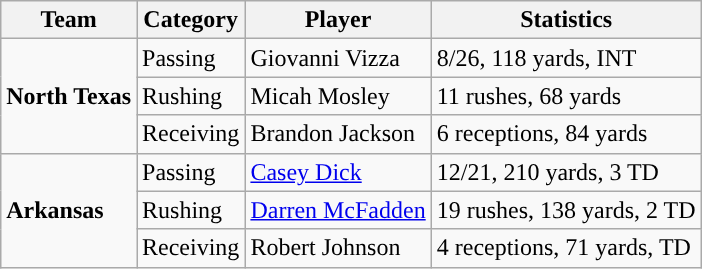<table class="wikitable" style="float: left;">
<tr>
<th>Team</th>
<th>Category</th>
<th>Player</th>
<th>Statistics</th>
</tr>
<tr>
<td rowspan=3><strong>North Texas</strong></td>
<td>Passing</td>
<td>Giovanni Vizza</td>
<td>8/26, 118 yards, INT</td>
</tr>
<tr>
<td>Rushing</td>
<td>Micah Mosley</td>
<td>11 rushes, 68 yards</td>
</tr>
<tr>
<td>Receiving</td>
<td>Brandon Jackson</td>
<td>6 receptions, 84 yards</td>
</tr>
<tr>
<td rowspan=3><strong>Arkansas</strong></td>
<td>Passing</td>
<td><a href='#'>Casey Dick</a></td>
<td>12/21, 210 yards, 3 TD</td>
</tr>
<tr>
<td>Rushing</td>
<td><a href='#'>Darren McFadden</a></td>
<td>19 rushes, 138 yards, 2 TD</td>
</tr>
<tr>
<td>Receiving</td>
<td>Robert Johnson</td>
<td>4 receptions, 71 yards, TD</td>
</tr>
</table>
